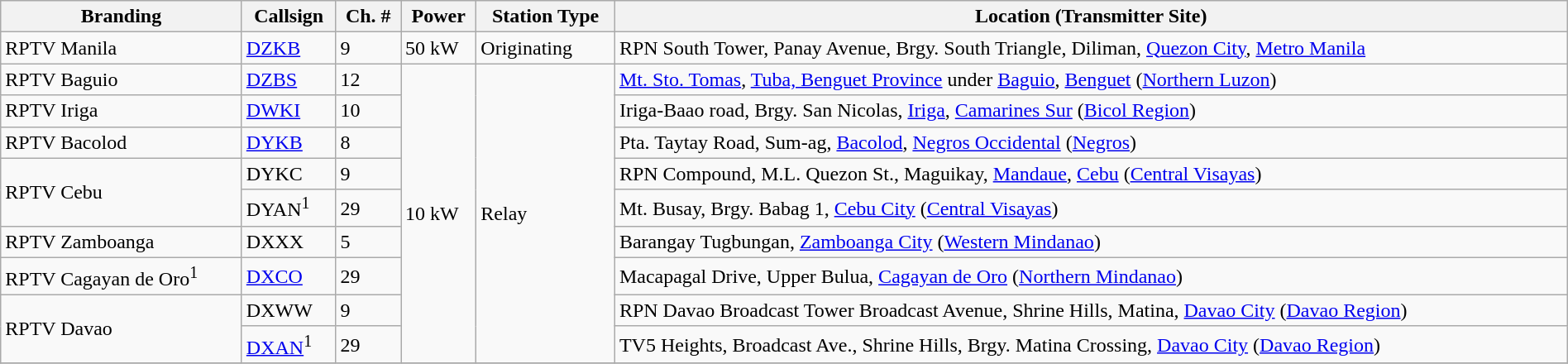<table class="wikitable sortable" style="width:100%" style="text-align:center;">
<tr>
<th>Branding</th>
<th>Callsign</th>
<th>Ch. #</th>
<th>Power</th>
<th class="unsortable">Station Type</th>
<th class="unsortable">Location (Transmitter Site)</th>
</tr>
<tr>
<td>RPTV Manila</td>
<td><a href='#'>DZKB</a></td>
<td>9</td>
<td>50 kW</td>
<td>Originating</td>
<td>RPN South Tower, Panay Avenue, Brgy. South Triangle, Diliman, <a href='#'>Quezon City</a>, <a href='#'>Metro Manila</a></td>
</tr>
<tr>
<td>RPTV Baguio</td>
<td><a href='#'>DZBS</a></td>
<td>12</td>
<td rowspan="9">10 kW</td>
<td rowspan="9">Relay</td>
<td><a href='#'>Mt. Sto. Tomas</a>, <a href='#'>Tuba, Benguet Province</a> under <a href='#'>Baguio</a>, <a href='#'>Benguet</a> (<a href='#'>Northern Luzon</a>)</td>
</tr>
<tr>
<td>RPTV Iriga</td>
<td><a href='#'>DWKI</a></td>
<td>10</td>
<td>Iriga-Baao road, Brgy. San Nicolas, <a href='#'>Iriga</a>, <a href='#'>Camarines Sur</a> (<a href='#'>Bicol Region</a>)</td>
</tr>
<tr>
<td>RPTV Bacolod</td>
<td><a href='#'>DYKB</a></td>
<td>8</td>
<td>Pta. Taytay Road, Sum-ag, <a href='#'>Bacolod</a>, <a href='#'>Negros Occidental</a> (<a href='#'>Negros</a>)</td>
</tr>
<tr>
<td rowspan="2">RPTV Cebu</td>
<td>DYKC</td>
<td>9</td>
<td>RPN Compound, M.L. Quezon St., Maguikay, <a href='#'>Mandaue</a>, <a href='#'>Cebu</a> (<a href='#'>Central Visayas</a>)</td>
</tr>
<tr>
<td>DYAN<sup>1</sup></td>
<td>29</td>
<td>Mt. Busay, Brgy. Babag 1, <a href='#'>Cebu City</a> (<a href='#'>Central Visayas</a>)</td>
</tr>
<tr>
<td>RPTV Zamboanga</td>
<td>DXXX</td>
<td>5</td>
<td>Barangay Tugbungan, <a href='#'>Zamboanga City</a> (<a href='#'>Western Mindanao</a>)</td>
</tr>
<tr>
<td>RPTV Cagayan de Oro<sup>1</sup></td>
<td><a href='#'>DXCO</a></td>
<td>29</td>
<td>Macapagal Drive, Upper Bulua, <a href='#'>Cagayan de Oro</a> (<a href='#'>Northern Mindanao</a>)</td>
</tr>
<tr>
<td rowspan="2">RPTV Davao</td>
<td>DXWW</td>
<td>9</td>
<td>RPN Davao Broadcast Tower Broadcast Avenue, Shrine Hills, Matina, <a href='#'>Davao City</a> (<a href='#'>Davao Region</a>)</td>
</tr>
<tr>
<td><a href='#'>DXAN</a><sup>1</sup></td>
<td>29</td>
<td>TV5 Heights, Broadcast Ave., Shrine Hills, Brgy. Matina Crossing, <a href='#'>Davao City</a> (<a href='#'>Davao Region</a>)</td>
</tr>
<tr>
</tr>
</table>
